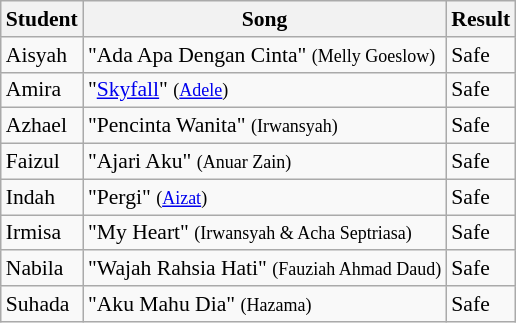<table class="wikitable" style="font-size:90%;">
<tr>
<th>Student</th>
<th>Song</th>
<th>Result</th>
</tr>
<tr>
<td>Aisyah</td>
<td>"Ada Apa Dengan Cinta" <small>(Melly Goeslow)</small></td>
<td>Safe</td>
</tr>
<tr>
<td>Amira</td>
<td>"<a href='#'>Skyfall</a>" <small>(<a href='#'>Adele</a>)</small></td>
<td>Safe</td>
</tr>
<tr>
<td>Azhael</td>
<td>"Pencinta Wanita" <small>(Irwansyah)</small></td>
<td>Safe</td>
</tr>
<tr>
<td>Faizul</td>
<td>"Ajari Aku" <small>(Anuar Zain)</small></td>
<td>Safe</td>
</tr>
<tr>
<td>Indah</td>
<td>"Pergi" <small>(<a href='#'>Aizat</a>)</small></td>
<td>Safe</td>
</tr>
<tr>
<td>Irmisa</td>
<td>"My Heart" <small>(Irwansyah & Acha Septriasa)</small></td>
<td>Safe</td>
</tr>
<tr>
<td>Nabila</td>
<td>"Wajah Rahsia Hati" <small>(Fauziah Ahmad Daud)</small></td>
<td>Safe</td>
</tr>
<tr>
<td>Suhada</td>
<td>"Aku Mahu Dia" <small>(Hazama)</small></td>
<td>Safe</td>
</tr>
</table>
